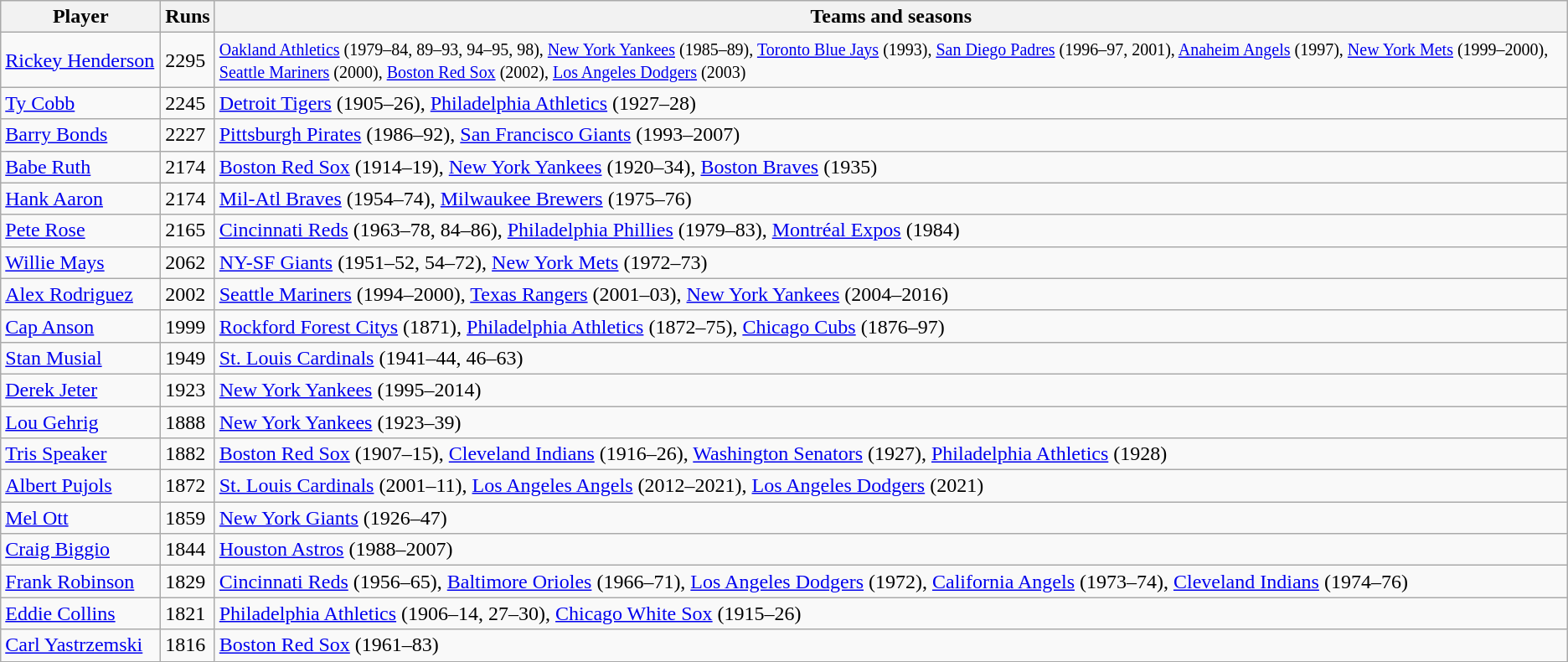<table class="wikitable">
<tr>
<th Width="120">Player</th>
<th>Runs</th>
<th>Teams and seasons</th>
</tr>
<tr>
<td><a href='#'>Rickey Henderson</a></td>
<td>2295</td>
<td><small><a href='#'>Oakland Athletics</a> (1979–84, 89–93, 94–95, 98), <a href='#'>New York Yankees</a> (1985–89), <a href='#'>Toronto Blue Jays</a> (1993), <a href='#'>San Diego Padres</a> (1996–97, 2001), <a href='#'>Anaheim Angels</a> (1997), <a href='#'>New York Mets</a> (1999–2000), <a href='#'>Seattle Mariners</a> (2000), <a href='#'>Boston Red Sox</a> (2002), <a href='#'>Los Angeles Dodgers</a> (2003)</small></td>
</tr>
<tr>
<td><a href='#'>Ty Cobb</a></td>
<td>2245</td>
<td><a href='#'>Detroit Tigers</a> (1905–26), <a href='#'>Philadelphia Athletics</a> (1927–28)</td>
</tr>
<tr>
<td><a href='#'>Barry Bonds</a></td>
<td>2227</td>
<td><a href='#'>Pittsburgh Pirates</a> (1986–92), <a href='#'>San Francisco Giants</a> (1993–2007)</td>
</tr>
<tr>
<td><a href='#'>Babe Ruth</a></td>
<td>2174</td>
<td><a href='#'>Boston Red Sox</a> (1914–19), <a href='#'>New York Yankees</a> (1920–34), <a href='#'>Boston Braves</a> (1935)</td>
</tr>
<tr>
<td><a href='#'>Hank Aaron</a></td>
<td>2174</td>
<td><a href='#'>Mil-Atl Braves</a> (1954–74), <a href='#'>Milwaukee Brewers</a> (1975–76)</td>
</tr>
<tr>
<td><a href='#'>Pete Rose</a></td>
<td>2165</td>
<td><a href='#'>Cincinnati Reds</a> (1963–78, 84–86), <a href='#'>Philadelphia Phillies</a> (1979–83), <a href='#'>Montréal Expos</a> (1984)</td>
</tr>
<tr>
<td><a href='#'>Willie Mays</a></td>
<td>2062</td>
<td><a href='#'>NY-SF Giants</a> (1951–52, 54–72), <a href='#'>New York Mets</a> (1972–73)</td>
</tr>
<tr>
<td><a href='#'>Alex Rodriguez</a></td>
<td>2002</td>
<td><a href='#'>Seattle Mariners</a> (1994–2000), <a href='#'>Texas Rangers</a> (2001–03), <a href='#'>New York Yankees</a> (2004–2016)</td>
</tr>
<tr>
<td><a href='#'>Cap Anson</a></td>
<td>1999</td>
<td><a href='#'>Rockford Forest Citys</a> (1871), <a href='#'>Philadelphia Athletics</a> (1872–75), <a href='#'>Chicago Cubs</a> (1876–97)</td>
</tr>
<tr>
<td><a href='#'>Stan Musial</a></td>
<td>1949</td>
<td><a href='#'>St. Louis Cardinals</a> (1941–44, 46–63)</td>
</tr>
<tr>
<td><a href='#'>Derek Jeter</a></td>
<td>1923</td>
<td><a href='#'>New York Yankees</a> (1995–2014)</td>
</tr>
<tr>
<td><a href='#'>Lou Gehrig</a></td>
<td>1888</td>
<td><a href='#'>New York Yankees</a> (1923–39)</td>
</tr>
<tr>
<td><a href='#'>Tris Speaker</a></td>
<td>1882</td>
<td><a href='#'>Boston Red Sox</a> (1907–15), <a href='#'>Cleveland Indians</a> (1916–26), <a href='#'>Washington Senators</a> (1927), <a href='#'>Philadelphia Athletics</a> (1928)</td>
</tr>
<tr>
<td><a href='#'>Albert Pujols</a></td>
<td>1872</td>
<td><a href='#'>St. Louis Cardinals</a> (2001–11), <a href='#'>Los Angeles Angels</a> (2012–2021), <a href='#'>Los Angeles Dodgers</a> (2021)</td>
</tr>
<tr>
<td><a href='#'>Mel Ott</a></td>
<td>1859</td>
<td><a href='#'>New York Giants</a> (1926–47)</td>
</tr>
<tr>
<td><a href='#'>Craig Biggio</a></td>
<td>1844</td>
<td><a href='#'>Houston Astros</a> (1988–2007)</td>
</tr>
<tr>
<td><a href='#'>Frank Robinson</a></td>
<td>1829</td>
<td><a href='#'>Cincinnati Reds</a> (1956–65), <a href='#'>Baltimore Orioles</a> (1966–71), <a href='#'>Los Angeles Dodgers</a> (1972), <a href='#'>California Angels</a> (1973–74), <a href='#'>Cleveland Indians</a> (1974–76)</td>
</tr>
<tr>
<td><a href='#'>Eddie Collins</a></td>
<td>1821</td>
<td><a href='#'>Philadelphia Athletics</a> (1906–14, 27–30), <a href='#'>Chicago White Sox</a> (1915–26)</td>
</tr>
<tr>
<td><a href='#'>Carl Yastrzemski</a></td>
<td>1816</td>
<td><a href='#'>Boston Red Sox</a> (1961–83)</td>
</tr>
</table>
